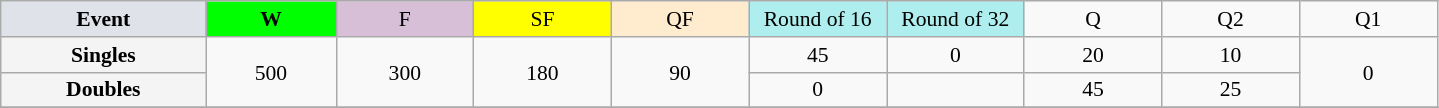<table class=wikitable style=font-size:90%;text-align:center>
<tr>
<td style="width:130px; background:#dfe2e9;"><strong>Event</strong></td>
<td style="width:80px; background:lime;"><strong>W</strong></td>
<td style="width:85px; background:thistle;">F</td>
<td style="width:85px; background:#ff0;">SF</td>
<td style="width:85px; background:#ffebcd;">QF</td>
<td style="width:85px; background:#afeeee;">Round of 16</td>
<td style="width:85px; background:#afeeee;">Round of 32</td>
<td width=85>Q</td>
<td width=85>Q2</td>
<td width=85>Q1</td>
</tr>
<tr>
<th style="background:#f4f4f4;">Singles</th>
<td rowspan=2>500</td>
<td rowspan=2>300</td>
<td rowspan=2>180</td>
<td rowspan=2>90</td>
<td>45</td>
<td>0</td>
<td>20</td>
<td>10</td>
<td rowspan=2>0</td>
</tr>
<tr>
<th style="background:#f4f4f4;">Doubles</th>
<td>0</td>
<td></td>
<td>45</td>
<td>25</td>
</tr>
<tr>
</tr>
</table>
